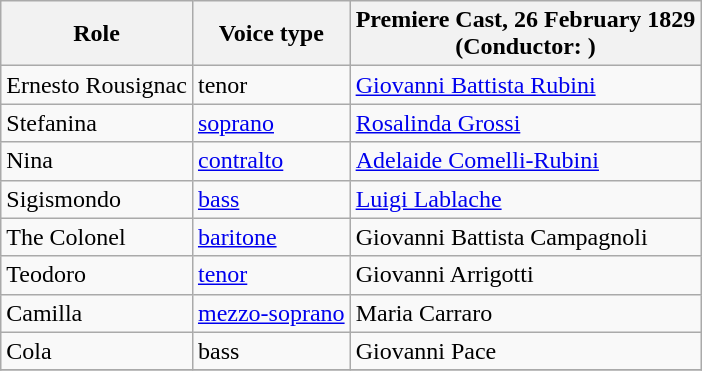<table class="wikitable">
<tr>
<th>Role</th>
<th>Voice type</th>
<th>Premiere Cast, 26 February 1829<br>(Conductor: )</th>
</tr>
<tr>
<td>Ernesto Rousignac</td>
<td>tenor</td>
<td><a href='#'>Giovanni Battista Rubini</a></td>
</tr>
<tr>
<td>Stefanina</td>
<td><a href='#'>soprano</a></td>
<td><a href='#'>Rosalinda Grossi</a></td>
</tr>
<tr>
<td>Nina</td>
<td><a href='#'>contralto</a></td>
<td><a href='#'>Adelaide Comelli-Rubini</a></td>
</tr>
<tr>
<td>Sigismondo</td>
<td><a href='#'>bass</a></td>
<td><a href='#'>Luigi Lablache</a></td>
</tr>
<tr>
<td>The Colonel</td>
<td><a href='#'>baritone</a></td>
<td>Giovanni Battista Campagnoli</td>
</tr>
<tr>
<td>Teodoro</td>
<td><a href='#'>tenor</a></td>
<td>Giovanni Arrigotti</td>
</tr>
<tr>
<td>Camilla</td>
<td><a href='#'>mezzo-soprano</a></td>
<td>Maria Carraro</td>
</tr>
<tr>
<td>Cola</td>
<td>bass</td>
<td>Giovanni Pace</td>
</tr>
<tr>
</tr>
</table>
